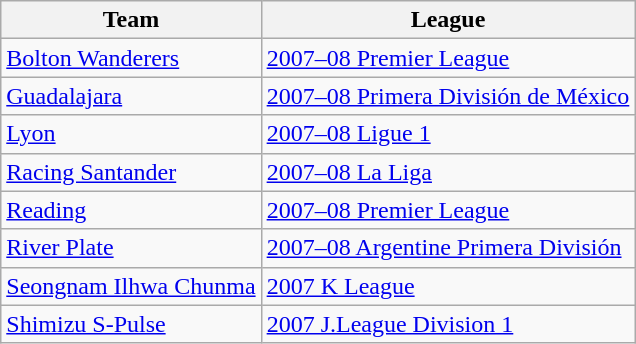<table class="wikitable">
<tr>
<th>Team</th>
<th>League</th>
</tr>
<tr>
<td> <a href='#'>Bolton Wanderers</a></td>
<td><a href='#'>2007–08 Premier League</a></td>
</tr>
<tr>
<td> <a href='#'>Guadalajara</a></td>
<td><a href='#'>2007–08 Primera División de México</a></td>
</tr>
<tr>
<td> <a href='#'>Lyon</a></td>
<td><a href='#'>2007–08 Ligue 1</a></td>
</tr>
<tr>
<td> <a href='#'>Racing Santander</a></td>
<td><a href='#'>2007–08 La Liga</a></td>
</tr>
<tr>
<td> <a href='#'>Reading</a></td>
<td><a href='#'>2007–08 Premier League</a></td>
</tr>
<tr>
<td> <a href='#'>River Plate</a></td>
<td><a href='#'>2007–08 Argentine Primera División</a></td>
</tr>
<tr>
<td> <a href='#'>Seongnam Ilhwa Chunma</a></td>
<td><a href='#'>2007 K League</a></td>
</tr>
<tr>
<td> <a href='#'>Shimizu S-Pulse</a></td>
<td><a href='#'>2007 J.League Division 1</a></td>
</tr>
</table>
